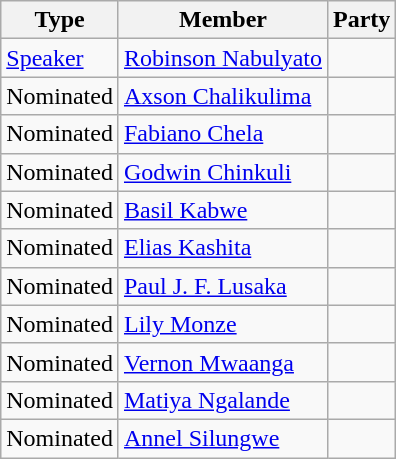<table class=wikitable sortable">
<tr>
<th>Type</th>
<th>Member</th>
<th>Party</th>
</tr>
<tr>
<td><a href='#'>Speaker</a></td>
<td><a href='#'>Robinson Nabulyato</a></td>
<td></td>
</tr>
<tr>
<td>Nominated</td>
<td><a href='#'>Axson Chalikulima</a></td>
<td></td>
</tr>
<tr>
<td>Nominated</td>
<td><a href='#'>Fabiano Chela</a></td>
<td></td>
</tr>
<tr>
<td>Nominated</td>
<td><a href='#'>Godwin Chinkuli</a></td>
<td></td>
</tr>
<tr>
<td>Nominated</td>
<td><a href='#'>Basil Kabwe</a></td>
<td></td>
</tr>
<tr>
<td>Nominated</td>
<td><a href='#'>Elias Kashita</a></td>
<td></td>
</tr>
<tr>
<td>Nominated</td>
<td><a href='#'>Paul J. F. Lusaka</a></td>
<td></td>
</tr>
<tr>
<td>Nominated</td>
<td><a href='#'>Lily Monze</a></td>
<td></td>
</tr>
<tr>
<td>Nominated</td>
<td><a href='#'>Vernon Mwaanga</a></td>
<td></td>
</tr>
<tr>
<td>Nominated</td>
<td><a href='#'>Matiya Ngalande</a></td>
<td></td>
</tr>
<tr>
<td>Nominated</td>
<td><a href='#'>Annel Silungwe</a></td>
<td></td>
</tr>
</table>
